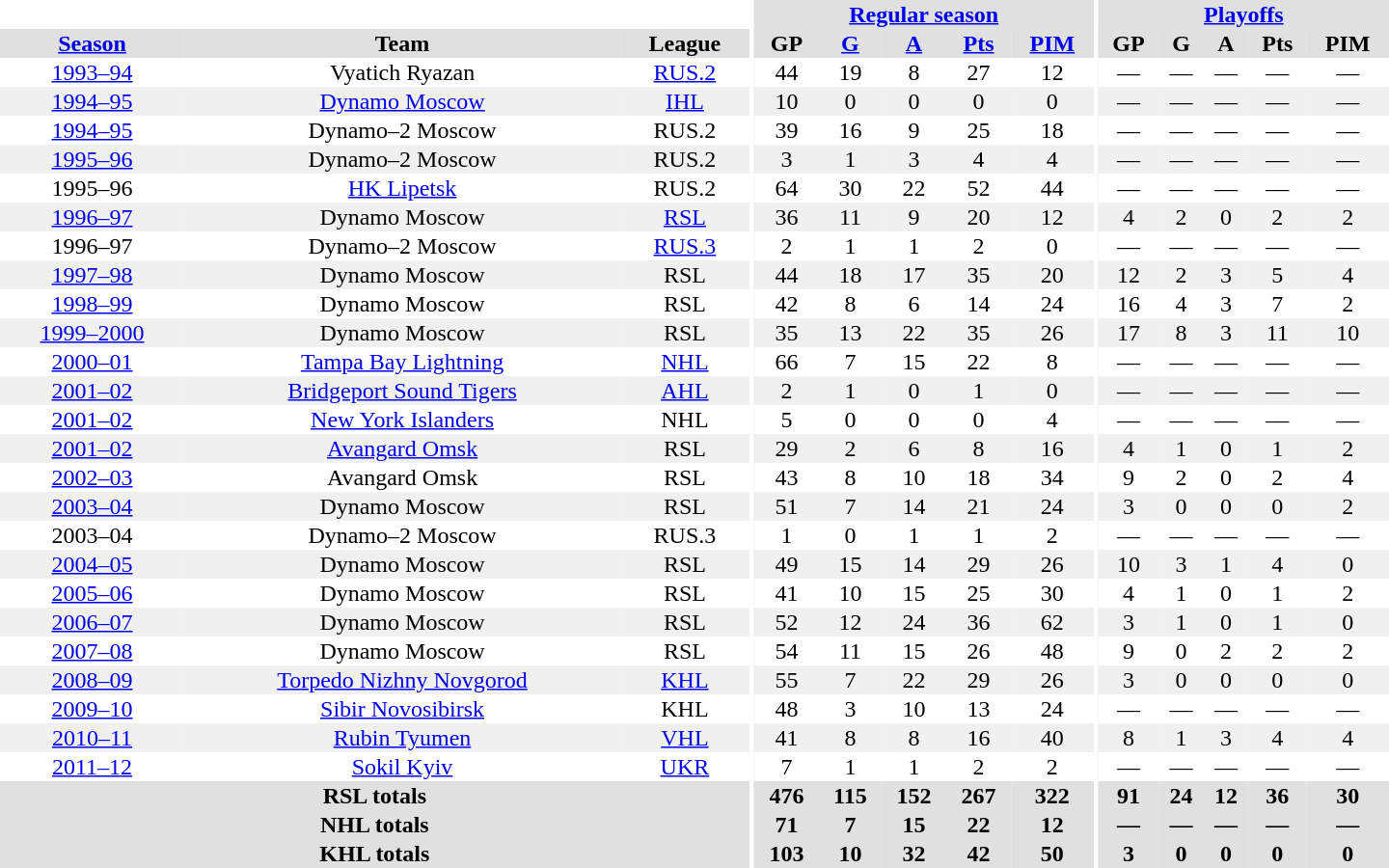<table border="0" cellpadding="1" cellspacing="0" style="text-align:center; width:60em">
<tr bgcolor="#e0e0e0">
<th colspan="3" bgcolor="#ffffff"></th>
<th rowspan="99" bgcolor="#ffffff"></th>
<th colspan="5"><a href='#'>Regular season</a></th>
<th rowspan="99" bgcolor="#ffffff"></th>
<th colspan="5"><a href='#'>Playoffs</a></th>
</tr>
<tr bgcolor="#e0e0e0">
<th><a href='#'>Season</a></th>
<th>Team</th>
<th>League</th>
<th>GP</th>
<th><a href='#'>G</a></th>
<th><a href='#'>A</a></th>
<th><a href='#'>Pts</a></th>
<th><a href='#'>PIM</a></th>
<th>GP</th>
<th>G</th>
<th>A</th>
<th>Pts</th>
<th>PIM</th>
</tr>
<tr>
<td><a href='#'>1993–94</a></td>
<td>Vyatich Ryazan</td>
<td><a href='#'>RUS.2</a></td>
<td>44</td>
<td>19</td>
<td>8</td>
<td>27</td>
<td>12</td>
<td>—</td>
<td>—</td>
<td>—</td>
<td>—</td>
<td>—</td>
</tr>
<tr bgcolor="#f0f0f0">
<td><a href='#'>1994–95</a></td>
<td><a href='#'>Dynamo Moscow</a></td>
<td><a href='#'>IHL</a></td>
<td>10</td>
<td>0</td>
<td>0</td>
<td>0</td>
<td>0</td>
<td>—</td>
<td>—</td>
<td>—</td>
<td>—</td>
<td>—</td>
</tr>
<tr>
<td><a href='#'>1994–95</a></td>
<td>Dynamo–2 Moscow</td>
<td>RUS.2</td>
<td>39</td>
<td>16</td>
<td>9</td>
<td>25</td>
<td>18</td>
<td>—</td>
<td>—</td>
<td>—</td>
<td>—</td>
<td>—</td>
</tr>
<tr bgcolor="#f0f0f0">
<td><a href='#'>1995–96</a></td>
<td>Dynamo–2 Moscow</td>
<td>RUS.2</td>
<td>3</td>
<td>1</td>
<td>3</td>
<td>4</td>
<td>4</td>
<td>—</td>
<td>—</td>
<td>—</td>
<td>—</td>
<td>—</td>
</tr>
<tr>
<td>1995–96</td>
<td><a href='#'>HK Lipetsk</a></td>
<td>RUS.2</td>
<td>64</td>
<td>30</td>
<td>22</td>
<td>52</td>
<td>44</td>
<td>—</td>
<td>—</td>
<td>—</td>
<td>—</td>
<td>—</td>
</tr>
<tr bgcolor="#f0f0f0">
<td><a href='#'>1996–97</a></td>
<td>Dynamo Moscow</td>
<td><a href='#'>RSL</a></td>
<td>36</td>
<td>11</td>
<td>9</td>
<td>20</td>
<td>12</td>
<td>4</td>
<td>2</td>
<td>0</td>
<td>2</td>
<td>2</td>
</tr>
<tr>
<td>1996–97</td>
<td>Dynamo–2 Moscow</td>
<td><a href='#'>RUS.3</a></td>
<td>2</td>
<td>1</td>
<td>1</td>
<td>2</td>
<td>0</td>
<td>—</td>
<td>—</td>
<td>—</td>
<td>—</td>
<td>—</td>
</tr>
<tr bgcolor="#f0f0f0">
<td><a href='#'>1997–98</a></td>
<td>Dynamo Moscow</td>
<td>RSL</td>
<td>44</td>
<td>18</td>
<td>17</td>
<td>35</td>
<td>20</td>
<td>12</td>
<td>2</td>
<td>3</td>
<td>5</td>
<td>4</td>
</tr>
<tr>
<td><a href='#'>1998–99</a></td>
<td>Dynamo Moscow</td>
<td>RSL</td>
<td>42</td>
<td>8</td>
<td>6</td>
<td>14</td>
<td>24</td>
<td>16</td>
<td>4</td>
<td>3</td>
<td>7</td>
<td>2</td>
</tr>
<tr bgcolor="#f0f0f0">
<td><a href='#'>1999–2000</a></td>
<td>Dynamo Moscow</td>
<td>RSL</td>
<td>35</td>
<td>13</td>
<td>22</td>
<td>35</td>
<td>26</td>
<td>17</td>
<td>8</td>
<td>3</td>
<td>11</td>
<td>10</td>
</tr>
<tr>
<td><a href='#'>2000–01</a></td>
<td><a href='#'>Tampa Bay Lightning</a></td>
<td><a href='#'>NHL</a></td>
<td>66</td>
<td>7</td>
<td>15</td>
<td>22</td>
<td>8</td>
<td>—</td>
<td>—</td>
<td>—</td>
<td>—</td>
<td>—</td>
</tr>
<tr bgcolor="#f0f0f0">
<td><a href='#'>2001–02</a></td>
<td><a href='#'>Bridgeport Sound Tigers</a></td>
<td><a href='#'>AHL</a></td>
<td>2</td>
<td>1</td>
<td>0</td>
<td>1</td>
<td>0</td>
<td>—</td>
<td>—</td>
<td>—</td>
<td>—</td>
<td>—</td>
</tr>
<tr>
<td><a href='#'>2001–02</a></td>
<td><a href='#'>New York Islanders</a></td>
<td>NHL</td>
<td>5</td>
<td>0</td>
<td>0</td>
<td>0</td>
<td>4</td>
<td>—</td>
<td>—</td>
<td>—</td>
<td>—</td>
<td>—</td>
</tr>
<tr bgcolor="#f0f0f0">
<td><a href='#'>2001–02</a></td>
<td><a href='#'>Avangard Omsk</a></td>
<td>RSL</td>
<td>29</td>
<td>2</td>
<td>6</td>
<td>8</td>
<td>16</td>
<td>4</td>
<td>1</td>
<td>0</td>
<td>1</td>
<td>2</td>
</tr>
<tr>
<td><a href='#'>2002–03</a></td>
<td>Avangard Omsk</td>
<td>RSL</td>
<td>43</td>
<td>8</td>
<td>10</td>
<td>18</td>
<td>34</td>
<td>9</td>
<td>2</td>
<td>0</td>
<td>2</td>
<td>4</td>
</tr>
<tr bgcolor="#f0f0f0">
<td><a href='#'>2003–04</a></td>
<td>Dynamo Moscow</td>
<td>RSL</td>
<td>51</td>
<td>7</td>
<td>14</td>
<td>21</td>
<td>24</td>
<td>3</td>
<td>0</td>
<td>0</td>
<td>0</td>
<td>2</td>
</tr>
<tr>
<td>2003–04</td>
<td>Dynamo–2 Moscow</td>
<td>RUS.3</td>
<td>1</td>
<td>0</td>
<td>1</td>
<td>1</td>
<td>2</td>
<td>—</td>
<td>—</td>
<td>—</td>
<td>—</td>
<td>—</td>
</tr>
<tr bgcolor="#f0f0f0">
<td><a href='#'>2004–05</a></td>
<td>Dynamo Moscow</td>
<td>RSL</td>
<td>49</td>
<td>15</td>
<td>14</td>
<td>29</td>
<td>26</td>
<td>10</td>
<td>3</td>
<td>1</td>
<td>4</td>
<td>0</td>
</tr>
<tr>
<td><a href='#'>2005–06</a></td>
<td>Dynamo Moscow</td>
<td>RSL</td>
<td>41</td>
<td>10</td>
<td>15</td>
<td>25</td>
<td>30</td>
<td>4</td>
<td>1</td>
<td>0</td>
<td>1</td>
<td>2</td>
</tr>
<tr bgcolor="#f0f0f0">
<td><a href='#'>2006–07</a></td>
<td>Dynamo Moscow</td>
<td>RSL</td>
<td>52</td>
<td>12</td>
<td>24</td>
<td>36</td>
<td>62</td>
<td>3</td>
<td>1</td>
<td>0</td>
<td>1</td>
<td>0</td>
</tr>
<tr>
<td><a href='#'>2007–08</a></td>
<td>Dynamo Moscow</td>
<td>RSL</td>
<td>54</td>
<td>11</td>
<td>15</td>
<td>26</td>
<td>48</td>
<td>9</td>
<td>0</td>
<td>2</td>
<td>2</td>
<td>2</td>
</tr>
<tr bgcolor="#f0f0f0">
<td><a href='#'>2008–09</a></td>
<td><a href='#'>Torpedo Nizhny Novgorod</a></td>
<td><a href='#'>KHL</a></td>
<td>55</td>
<td>7</td>
<td>22</td>
<td>29</td>
<td>26</td>
<td>3</td>
<td>0</td>
<td>0</td>
<td>0</td>
<td>0</td>
</tr>
<tr>
<td><a href='#'>2009–10</a></td>
<td><a href='#'>Sibir Novosibirsk</a></td>
<td>KHL</td>
<td>48</td>
<td>3</td>
<td>10</td>
<td>13</td>
<td>24</td>
<td>—</td>
<td>—</td>
<td>—</td>
<td>—</td>
<td>—</td>
</tr>
<tr bgcolor="#f0f0f0">
<td><a href='#'>2010–11</a></td>
<td><a href='#'>Rubin Tyumen</a></td>
<td><a href='#'>VHL</a></td>
<td>41</td>
<td>8</td>
<td>8</td>
<td>16</td>
<td>40</td>
<td>8</td>
<td>1</td>
<td>3</td>
<td>4</td>
<td>4</td>
</tr>
<tr>
<td><a href='#'>2011–12</a></td>
<td><a href='#'>Sokil Kyiv</a></td>
<td><a href='#'>UKR</a></td>
<td>7</td>
<td>1</td>
<td>1</td>
<td>2</td>
<td>2</td>
<td>—</td>
<td>—</td>
<td>—</td>
<td>—</td>
<td>—</td>
</tr>
<tr bgcolor="#e0e0e0">
<th colspan="3">RSL totals</th>
<th>476</th>
<th>115</th>
<th>152</th>
<th>267</th>
<th>322</th>
<th>91</th>
<th>24</th>
<th>12</th>
<th>36</th>
<th>30</th>
</tr>
<tr bgcolor="#e0e0e0">
<th colspan="3">NHL totals</th>
<th>71</th>
<th>7</th>
<th>15</th>
<th>22</th>
<th>12</th>
<th>—</th>
<th>—</th>
<th>—</th>
<th>—</th>
<th>—</th>
</tr>
<tr bgcolor="#e0e0e0">
<th colspan="3">KHL totals</th>
<th>103</th>
<th>10</th>
<th>32</th>
<th>42</th>
<th>50</th>
<th>3</th>
<th>0</th>
<th>0</th>
<th>0</th>
<th>0</th>
</tr>
</table>
